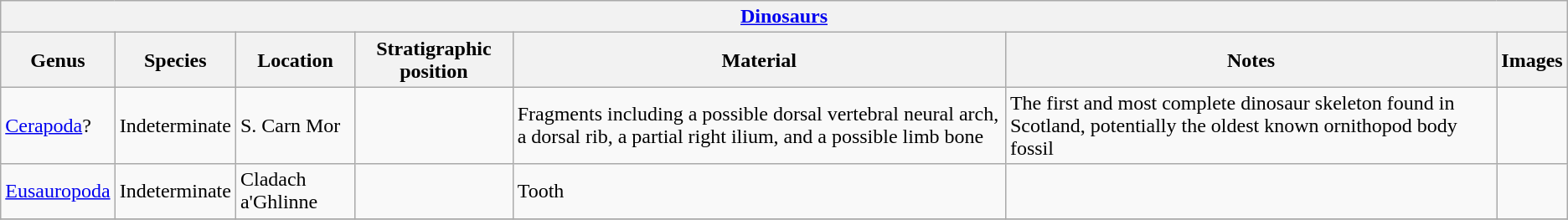<table class="wikitable" align="center">
<tr>
<th colspan="7" align="center"><a href='#'>Dinosaurs</a></th>
</tr>
<tr>
<th>Genus</th>
<th>Species</th>
<th>Location</th>
<th>Stratigraphic position</th>
<th>Material</th>
<th>Notes</th>
<th>Images</th>
</tr>
<tr>
<td><a href='#'>Cerapoda</a>?</td>
<td>Indeterminate</td>
<td>S. Carn Mor</td>
<td></td>
<td>Fragments including a possible dorsal vertebral neural arch, a dorsal rib, a partial right ilium, and a possible limb bone</td>
<td>The first and most complete dinosaur skeleton found in Scotland, potentially the oldest known ornithopod body fossil</td>
<td></td>
</tr>
<tr>
<td><a href='#'>Eusauropoda</a></td>
<td>Indeterminate</td>
<td>Cladach a'Ghlinne</td>
<td></td>
<td>Tooth</td>
<td></td>
<td></td>
</tr>
<tr>
</tr>
</table>
